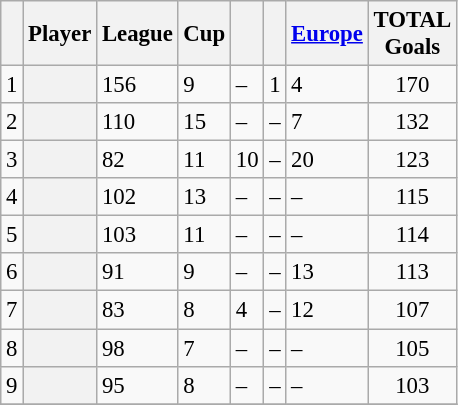<table class="wikitable plainrowheaders sortable" style="text-align:center;font-size:95%">
<tr>
<th scope="col"></th>
<th scope="col">Player</th>
<th scope="col">League</th>
<th scope="col">Cup</th>
<th scope="col"></th>
<th scope="col"></th>
<th scope="col"><a href='#'>Europe</a></th>
<th scope="col">TOTAL<br>Goals</th>
</tr>
<tr>
<td>1</td>
<th scope="row" style="text-align:left;"></th>
<td style="text-align:left;">156</td>
<td style="text-align:left;">9</td>
<td style="text-align:left;">–</td>
<td style="text-align:left;">1</td>
<td style="text-align:left;">4</td>
<td>170</td>
</tr>
<tr>
<td>2</td>
<th scope="row" style="text-align:left;"></th>
<td style="text-align:left;">110</td>
<td style="text-align:left;">15</td>
<td style="text-align:left;">–</td>
<td style="text-align:left;">–</td>
<td style="text-align:left;">7</td>
<td>132</td>
</tr>
<tr>
<td>3</td>
<th scope="row" style="text-align:left;"><em></em></th>
<td style="text-align:left;">82</td>
<td style="text-align:left;">11</td>
<td style="text-align:left;">10</td>
<td style="text-align:left;">–</td>
<td style="text-align:left;">20</td>
<td>123</td>
</tr>
<tr>
<td>4</td>
<th scope="row" style="text-align:left;"></th>
<td style="text-align:left;">102</td>
<td style="text-align:left;">13</td>
<td style="text-align:left;">–</td>
<td style="text-align:left;">–</td>
<td style="text-align:left;">–</td>
<td>115</td>
</tr>
<tr>
<td>5</td>
<th scope="row" style="text-align:left;"></th>
<td style="text-align:left;">103</td>
<td style="text-align:left;">11</td>
<td style="text-align:left;">–</td>
<td style="text-align:left;">–</td>
<td style="text-align:left;">–</td>
<td>114</td>
</tr>
<tr>
<td>6</td>
<th scope="row" style="text-align:left;"><strong></strong></th>
<td style="text-align:left;">91</td>
<td style="text-align:left;">9</td>
<td style="text-align:left;">–</td>
<td style="text-align:left;">–</td>
<td style="text-align:left;">13</td>
<td>113</td>
</tr>
<tr>
<td>7</td>
<th scope="row" style="text-align:left;"><em></em></th>
<td style="text-align:left;">83</td>
<td style="text-align:left;">8</td>
<td style="text-align:left;">4</td>
<td style="text-align:left;">–</td>
<td style="text-align:left;">12</td>
<td>107</td>
</tr>
<tr>
<td>8</td>
<th scope="row" style="text-align:left;"></th>
<td style="text-align:left;">98</td>
<td style="text-align:left;">7</td>
<td style="text-align:left;">–</td>
<td style="text-align:left;">–</td>
<td style="text-align:left;">–</td>
<td>105</td>
</tr>
<tr>
<td>9</td>
<th scope="row" style="text-align:left;"></th>
<td style="text-align:left;">95</td>
<td style="text-align:left;">8</td>
<td style="text-align:left;">–</td>
<td style="text-align:left;">–</td>
<td style="text-align:left;">–</td>
<td>103</td>
</tr>
<tr>
</tr>
</table>
